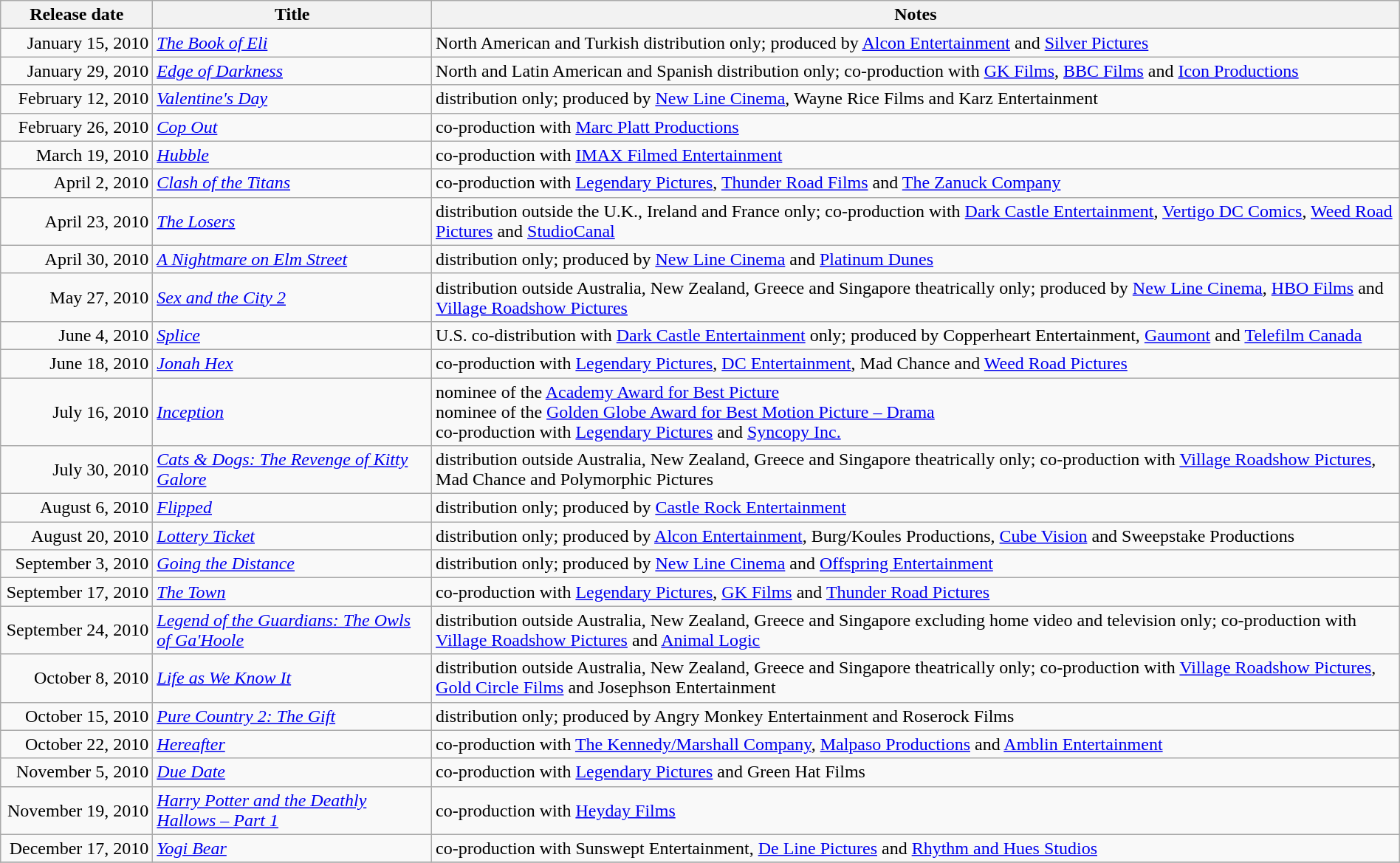<table class="wikitable sortable" style="width:100%;">
<tr>
<th scope="col" style="width:130px;">Release date</th>
<th>Title</th>
<th>Notes</th>
</tr>
<tr>
<td style="text-align:right;">January 15, 2010</td>
<td><em><a href='#'>The Book of Eli</a></em></td>
<td>North American and Turkish distribution only; produced by <a href='#'>Alcon Entertainment</a> and <a href='#'>Silver Pictures</a></td>
</tr>
<tr>
<td style="text-align:right;">January 29, 2010</td>
<td><em><a href='#'>Edge of Darkness</a></em></td>
<td>North and Latin American and Spanish distribution only; co-production with <a href='#'>GK Films</a>, <a href='#'>BBC Films</a> and <a href='#'>Icon Productions</a></td>
</tr>
<tr>
<td style="text-align:right;">February 12, 2010</td>
<td><em><a href='#'>Valentine's Day</a></em></td>
<td>distribution only; produced by <a href='#'>New Line Cinema</a>, Wayne Rice Films and Karz Entertainment</td>
</tr>
<tr>
<td style="text-align:right;">February 26, 2010</td>
<td><em><a href='#'>Cop Out</a></em></td>
<td>co-production with <a href='#'>Marc Platt Productions</a></td>
</tr>
<tr>
<td style="text-align:right;">March 19, 2010</td>
<td><em><a href='#'>Hubble</a></em></td>
<td>co-production with <a href='#'>IMAX Filmed Entertainment</a></td>
</tr>
<tr>
<td style="text-align:right;">April 2, 2010</td>
<td><em><a href='#'>Clash of the Titans</a></em></td>
<td>co-production with <a href='#'>Legendary Pictures</a>, <a href='#'>Thunder Road Films</a> and <a href='#'>The Zanuck Company</a></td>
</tr>
<tr>
<td style="text-align:right;">April 23, 2010</td>
<td><em><a href='#'>The Losers</a></em></td>
<td>distribution outside the U.K., Ireland and France only; co-production with <a href='#'>Dark Castle Entertainment</a>, <a href='#'>Vertigo DC Comics</a>, <a href='#'>Weed Road Pictures</a> and <a href='#'>StudioCanal</a></td>
</tr>
<tr>
<td style="text-align:right;">April 30, 2010</td>
<td><em><a href='#'>A Nightmare on Elm Street</a></em></td>
<td>distribution only; produced by <a href='#'>New Line Cinema</a> and <a href='#'>Platinum Dunes</a></td>
</tr>
<tr>
<td style="text-align:right;">May 27, 2010</td>
<td><em><a href='#'>Sex and the City 2</a></em></td>
<td>distribution outside Australia, New Zealand, Greece and Singapore theatrically only; produced by <a href='#'>New Line Cinema</a>, <a href='#'>HBO Films</a> and <a href='#'>Village Roadshow Pictures</a></td>
</tr>
<tr>
<td style="text-align:right;">June 4, 2010</td>
<td><em><a href='#'>Splice</a></em></td>
<td>U.S. co-distribution with <a href='#'>Dark Castle Entertainment</a> only; produced by Copperheart Entertainment, <a href='#'>Gaumont</a> and <a href='#'>Telefilm Canada</a></td>
</tr>
<tr>
<td style="text-align:right;">June 18, 2010</td>
<td><em><a href='#'>Jonah Hex</a></em></td>
<td>co-production with <a href='#'>Legendary Pictures</a>, <a href='#'>DC Entertainment</a>, Mad Chance and <a href='#'>Weed Road Pictures</a></td>
</tr>
<tr>
<td style="text-align:right;">July 16, 2010</td>
<td><em><a href='#'>Inception</a></em></td>
<td>nominee of the <a href='#'>Academy Award for Best Picture</a><br>nominee of the <a href='#'>Golden Globe Award for Best Motion Picture – Drama</a><br> co-production with <a href='#'>Legendary Pictures</a> and <a href='#'>Syncopy Inc.</a></td>
</tr>
<tr>
<td style="text-align:right;">July 30, 2010</td>
<td><em><a href='#'>Cats & Dogs: The Revenge of Kitty Galore</a></em></td>
<td>distribution outside Australia, New Zealand, Greece and Singapore theatrically only; co-production with <a href='#'>Village Roadshow Pictures</a>, Mad Chance and Polymorphic Pictures</td>
</tr>
<tr>
<td style="text-align:right;">August 6, 2010</td>
<td><em><a href='#'>Flipped</a></em></td>
<td>distribution only; produced by <a href='#'>Castle Rock Entertainment</a></td>
</tr>
<tr>
<td style="text-align:right;">August 20, 2010</td>
<td><em><a href='#'>Lottery Ticket</a></em></td>
<td>distribution only; produced by <a href='#'>Alcon Entertainment</a>, Burg/Koules Productions, <a href='#'>Cube Vision</a> and Sweepstake Productions</td>
</tr>
<tr>
<td style="text-align:right;">September 3, 2010</td>
<td><em><a href='#'>Going the Distance</a></em></td>
<td>distribution only; produced by <a href='#'>New Line Cinema</a> and <a href='#'>Offspring Entertainment</a></td>
</tr>
<tr>
<td style="text-align:right;">September 17, 2010</td>
<td><em><a href='#'>The Town</a></em></td>
<td>co-production with <a href='#'>Legendary Pictures</a>, <a href='#'>GK Films</a> and <a href='#'>Thunder Road Pictures</a></td>
</tr>
<tr>
<td style="text-align:right;">September 24, 2010</td>
<td><em><a href='#'>Legend of the Guardians: The Owls of Ga'Hoole</a></em></td>
<td>distribution outside Australia, New Zealand, Greece and Singapore excluding home video and television only; co-production with <a href='#'>Village Roadshow Pictures</a> and <a href='#'>Animal Logic</a></td>
</tr>
<tr>
<td style="text-align:right;">October 8, 2010</td>
<td><em><a href='#'>Life as We Know It</a></em></td>
<td>distribution outside Australia, New Zealand, Greece and Singapore theatrically only; co-production with <a href='#'>Village Roadshow Pictures</a>, <a href='#'>Gold Circle Films</a> and Josephson Entertainment</td>
</tr>
<tr>
<td style="text-align:right;">October 15, 2010</td>
<td><em><a href='#'>Pure Country 2: The Gift</a></em></td>
<td>distribution only; produced by Angry Monkey Entertainment and Roserock Films</td>
</tr>
<tr>
<td style="text-align:right;">October 22, 2010</td>
<td><em><a href='#'>Hereafter</a></em></td>
<td>co-production with <a href='#'>The Kennedy/Marshall Company</a>, <a href='#'>Malpaso Productions</a> and <a href='#'>Amblin Entertainment</a></td>
</tr>
<tr>
<td style="text-align:right;">November 5, 2010</td>
<td><em><a href='#'>Due Date</a></em></td>
<td>co-production with <a href='#'>Legendary Pictures</a> and Green Hat Films</td>
</tr>
<tr>
<td style="text-align:right;">November 19, 2010</td>
<td><em><a href='#'>Harry Potter and the Deathly Hallows – Part 1</a></em></td>
<td>co-production with <a href='#'>Heyday Films</a></td>
</tr>
<tr>
<td style="text-align:right;">December 17, 2010</td>
<td><em><a href='#'>Yogi Bear</a></em></td>
<td>co-production with Sunswept Entertainment, <a href='#'>De Line Pictures</a> and <a href='#'>Rhythm and Hues Studios</a></td>
</tr>
<tr>
</tr>
</table>
